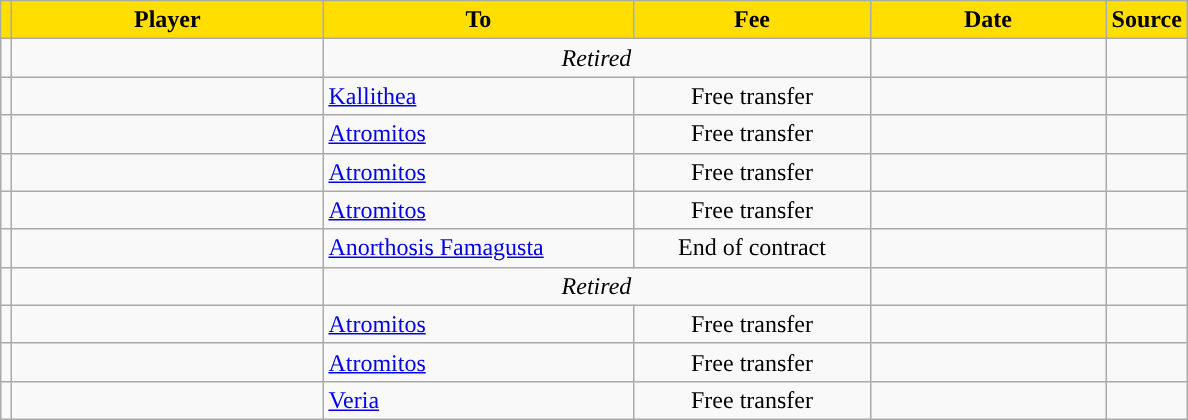<table class="wikitable sortable">
<tr>
<th style="background:#FFDE00"></th>
<th width=200 style="background:#FFDE00">Player</th>
<th width=200 style="background:#FFDE00">To</th>
<th width=150 style="background:#FFDE00">Fee</th>
<th width=150 style="background:#FFDE00">Date</th>
<th style="background:#FFDE00">Source</th>
</tr>
<tr>
<td align=center></td>
<td></td>
<td align=center colspan=2><em>Retired</em></td>
<td align=center></td>
<td align=center></td>
</tr>
<tr>
<td align=center></td>
<td></td>
<td> <a href='#'>Kallithea</a></td>
<td align=center>Free transfer</td>
<td align=center></td>
<td align=center></td>
</tr>
<tr>
<td align=center></td>
<td></td>
<td> <a href='#'>Atromitos</a></td>
<td align=center>Free transfer</td>
<td align=center></td>
<td align=center></td>
</tr>
<tr>
<td align=center></td>
<td></td>
<td> <a href='#'>Atromitos</a></td>
<td align=center>Free transfer</td>
<td align=center></td>
<td align=center></td>
</tr>
<tr>
<td align=center></td>
<td></td>
<td> <a href='#'>Atromitos</a></td>
<td align=center>Free transfer</td>
<td align=center></td>
<td align=center></td>
</tr>
<tr>
<td align=center></td>
<td></td>
<td> <a href='#'>Anorthosis Famagusta</a></td>
<td align=center>End of contract</td>
<td align=center></td>
<td align=center></td>
</tr>
<tr>
<td align=center></td>
<td></td>
<td align=center colspan=2><em>Retired</em></td>
<td align=center></td>
<td align=center></td>
</tr>
<tr>
<td align=center></td>
<td></td>
<td> <a href='#'>Atromitos</a></td>
<td align=center>Free transfer</td>
<td align=center></td>
<td align=center></td>
</tr>
<tr>
<td align=center></td>
<td></td>
<td> <a href='#'>Atromitos</a></td>
<td align=center>Free transfer</td>
<td align=center></td>
<td align=center></td>
</tr>
<tr>
<td align=center></td>
<td></td>
<td> <a href='#'>Veria</a></td>
<td align=center>Free transfer</td>
<td align=center></td>
<td align=center></td>
</tr>
</table>
